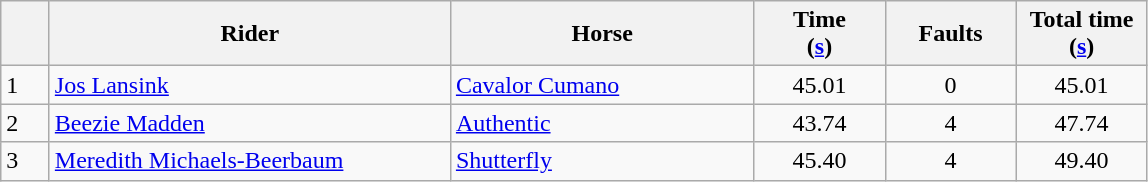<table class="wikitable">
<tr>
<th width=25></th>
<th width=260>Rider</th>
<th width=195>Horse</th>
<th width=80>Time<br>(<a href='#'>s</a>)</th>
<th width=80>Faults</th>
<th width=80>Total time<br>(<a href='#'>s</a>)</th>
</tr>
<tr>
<td>1</td>
<td> <a href='#'>Jos Lansink</a></td>
<td><a href='#'>Cavalor Cumano</a></td>
<td align="center">45.01</td>
<td align="center">0</td>
<td align="center">45.01</td>
</tr>
<tr>
<td>2</td>
<td> <a href='#'>Beezie Madden</a></td>
<td><a href='#'>Authentic</a></td>
<td align="center">43.74</td>
<td align="center">4</td>
<td align="center">47.74</td>
</tr>
<tr>
<td>3</td>
<td> <a href='#'>Meredith Michaels-Beerbaum</a></td>
<td><a href='#'>Shutterfly</a></td>
<td align="center">45.40</td>
<td align="center">4</td>
<td align="center">49.40</td>
</tr>
</table>
